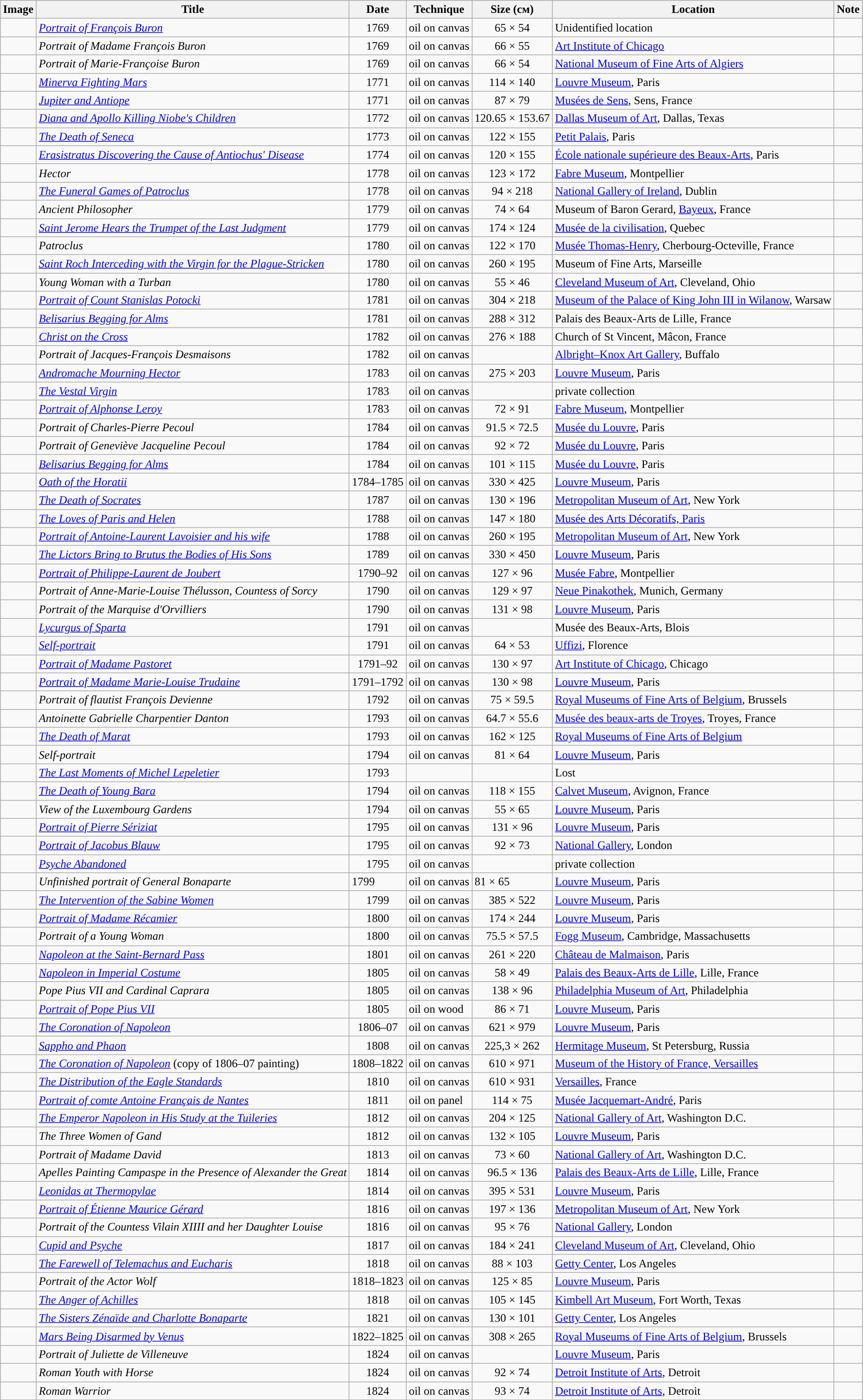<table class="wikitable sortable">
<tr>
<th class="unsortable">Image</th>
<th>Title</th>
<th>Date</th>
<th>Technique</th>
<th>Size (см)</th>
<th>Location</th>
<th class="unsortable">Note</th>
</tr>
<tr>
<td align="center"></td>
<td><em><a href='#'>Portrait of François Buron</a></em></td>
<td align="center">1769</td>
<td>oil on canvas</td>
<td align="center">65 × 54</td>
<td>Unidentified location</td>
<td></td>
</tr>
<tr>
<td align="center"></td>
<td><em>Portrait of Madame François Buron</em></td>
<td align="center">1769</td>
<td>oil on canvas</td>
<td align="center">66 × 55</td>
<td><a href='#'>Art Institute of Chicago</a></td>
<td></td>
</tr>
<tr>
<td align="center"></td>
<td><em>Portrait of Marie-Françoise Buron</em></td>
<td align="center">1769</td>
<td>oil on canvas</td>
<td align="center">66 × 54</td>
<td><a href='#'>National Museum of Fine Arts of Algiers</a></td>
<td></td>
</tr>
<tr>
<td align="center"></td>
<td><em><a href='#'>Minerva Fighting Mars</a></em></td>
<td align="center">1771</td>
<td>oil on canvas</td>
<td align="center">114 × 140</td>
<td><a href='#'>Louvre Museum</a>, Paris</td>
<td></td>
</tr>
<tr>
<td align="center"></td>
<td><em><a href='#'>Jupiter and Antiope</a></em></td>
<td align="center">1771</td>
<td>oil on canvas</td>
<td align="center">87 × 79</td>
<td><a href='#'>Musées de Sens</a>, Sens, France</td>
<td></td>
</tr>
<tr>
<td align="center"></td>
<td><em><a href='#'>Diana and Apollo Killing Niobe's Children</a></em></td>
<td align ="center">1772</td>
<td>oil on canvas</td>
<td align="center">120.65 × 153.67</td>
<td><a href='#'>Dallas Museum of Art</a>, Dallas, Texas</td>
<td></td>
</tr>
<tr>
<td align="center"></td>
<td><em><a href='#'>The Death of Seneca</a></em></td>
<td align="center">1773</td>
<td>oil on canvas</td>
<td align="center">122 × 155</td>
<td><a href='#'>Petit Palais</a>, Paris</td>
<td></td>
</tr>
<tr>
<td align="center"></td>
<td><em><a href='#'>Erasistratus Discovering the Cause of Antiochus' Disease</a></em></td>
<td align="center">1774</td>
<td>oil on canvas</td>
<td align="center">120 × 155</td>
<td><a href='#'>École nationale supérieure des Beaux-Arts</a>, Paris</td>
<td></td>
</tr>
<tr>
<td align="center"></td>
<td><em>Hector</em></td>
<td align="center">1778</td>
<td>oil on canvas</td>
<td align="center">123 × 172</td>
<td><a href='#'>Fabre Museum</a>, Montpellier</td>
<td></td>
</tr>
<tr>
<td align="center"></td>
<td><em><a href='#'>The Funeral Games of Patroclus</a></em></td>
<td align="center">1778</td>
<td>oil on canvas</td>
<td align="center">94 × 218</td>
<td><a href='#'>National Gallery of Ireland</a>, Dublin</td>
<td></td>
</tr>
<tr>
<td align="center"></td>
<td><em>Ancient Philosopher</em></td>
<td align="center">1779</td>
<td>oil on canvas</td>
<td align="center">74 × 64</td>
<td>Museum of Baron Gerard, <a href='#'>Bayeux</a>, France</td>
<td></td>
</tr>
<tr>
<td align="center"></td>
<td><em><a href='#'>Saint Jerome Hears the Trumpet of the Last Judgment</a></em></td>
<td align="center">1779</td>
<td>oil on canvas</td>
<td align="center">174 × 124</td>
<td><a href='#'>Musée de la civilisation</a>, Quebec</td>
<td></td>
</tr>
<tr>
<td align="center"></td>
<td><em>Patroclus</em></td>
<td align="center">1780</td>
<td>oil on canvas</td>
<td align="center">122 × 170</td>
<td><a href='#'>Musée Thomas-Henry</a>, Cherbourg-Octeville, France</td>
<td></td>
</tr>
<tr>
<td align="center"></td>
<td><em><a href='#'>Saint Roch Interceding with the Virgin for the Plague-Stricken</a></em></td>
<td align="center">1780</td>
<td>oil on canvas</td>
<td align="center">260 × 195</td>
<td>Museum of Fine Arts, Marseille</td>
<td></td>
</tr>
<tr>
<td align="center"></td>
<td><em>Young Woman with a Turban</em></td>
<td align="center">1780</td>
<td>oil on canvas</td>
<td align="center">55 × 46</td>
<td><a href='#'>Cleveland Museum of Art</a>, Cleveland, Ohio</td>
<td></td>
</tr>
<tr>
<td align="center"></td>
<td><em><a href='#'>Portrait of Count Stanislas Potocki</a></em></td>
<td align="center">1781</td>
<td>oil on canvas</td>
<td align="center">304 × 218</td>
<td><a href='#'>Museum of the Palace of King John III in Wilanow</a>, Warsaw</td>
<td></td>
</tr>
<tr>
<td align="center"></td>
<td><em><a href='#'>Belisarius Begging for Alms</a></em></td>
<td align="center">1781</td>
<td>oil on canvas</td>
<td align="center">288 × 312</td>
<td>Palais des Beaux-Arts de Lille, France</td>
<td></td>
</tr>
<tr>
<td align="center"></td>
<td><em><a href='#'>Christ on the Cross</a></em></td>
<td align="center">1782</td>
<td>oil on canvas</td>
<td align="center">276 × 188</td>
<td>Church of St Vincent, Mâcon, France</td>
<td></td>
</tr>
<tr>
<td align="center"></td>
<td><em>Portrait of Jacques-François Desmaisons</em></td>
<td align="center">1782</td>
<td>oil on canvas</td>
<td align="center"></td>
<td><a href='#'>Albright–Knox Art Gallery</a>, Buffalo</td>
<td></td>
</tr>
<tr>
<td align="center"></td>
<td><em><a href='#'>Andromache Mourning Hector</a></em></td>
<td align="center">1783</td>
<td>oil on canvas</td>
<td align="center">275 × 203</td>
<td><a href='#'>Louvre Museum</a>, Paris</td>
<td></td>
</tr>
<tr>
<td align="center"></td>
<td><em><a href='#'>The Vestal Virgin</a></em></td>
<td align="center">1783</td>
<td>oil on canvas</td>
<td align="center"></td>
<td>private collection</td>
<td></td>
</tr>
<tr>
<td align="center"></td>
<td><em><a href='#'>Portrait of Alphonse Leroy</a></em></td>
<td align="center">1783</td>
<td>oil on canvas</td>
<td align="center">72 × 91</td>
<td><a href='#'>Fabre Museum</a>, Montpellier</td>
<td></td>
</tr>
<tr>
<td align="center"></td>
<td><em>Portrait of Charles-Pierre Pecoul</em></td>
<td align="center">1784</td>
<td>oil on canvas</td>
<td align="center">91.5 × 72.5</td>
<td><a href='#'>Musée du Louvre</a>, Paris</td>
<td></td>
</tr>
<tr>
<td align="center"></td>
<td><em>Portrait of Geneviève Jacqueline Pecoul</em></td>
<td align="center">1784</td>
<td>oil on canvas</td>
<td align="center">92 × 72</td>
<td><a href='#'>Musée du Louvre</a>, Paris</td>
<td></td>
</tr>
<tr>
<td align="center"></td>
<td><em><a href='#'>Belisarius Begging for Alms</a></em></td>
<td align="center">1784</td>
<td>oil on canvas</td>
<td align = "center">101 × 115</td>
<td><a href='#'>Musée du Louvre</a>, Paris</td>
<td></td>
</tr>
<tr>
<td align="center"></td>
<td><em><a href='#'>Oath of the Horatii</a></em></td>
<td align="center">1784–1785</td>
<td>oil on canvas</td>
<td align="center">330 × 425</td>
<td><a href='#'>Louvre Museum</a>, Paris</td>
<td></td>
</tr>
<tr>
<td align="center"></td>
<td><em><a href='#'>The Death of Socrates</a></em></td>
<td align="center">1787</td>
<td>oil on canvas</td>
<td align="center">130 × 196</td>
<td><a href='#'>Metropolitan Museum of Art</a>, New York</td>
<td></td>
</tr>
<tr>
<td align="center"></td>
<td><em><a href='#'>The Loves of Paris and Helen</a></em></td>
<td align="center">1788</td>
<td>oil on canvas</td>
<td align="center">147 × 180</td>
<td><a href='#'>Musée des Arts Décoratifs, Paris</a></td>
<td></td>
</tr>
<tr>
<td align="center"></td>
<td><em><a href='#'>Portrait of Antoine-Laurent Lavoisier and his wife</a></em></td>
<td align="center">1788</td>
<td>oil on canvas</td>
<td align="center">260 × 195</td>
<td><a href='#'>Metropolitan Museum of Art</a>, New York</td>
<td></td>
</tr>
<tr>
<td align="center"></td>
<td><em><a href='#'>The Lictors Bring to Brutus the Bodies of His Sons</a></em></td>
<td align="center">1789</td>
<td>oil on canvas</td>
<td align="center">330 × 450</td>
<td><a href='#'>Louvre Museum</a>, Paris</td>
<td></td>
</tr>
<tr>
<td align="center"></td>
<td><em><a href='#'>Portrait of Philippe-Laurent de Joubert</a></em></td>
<td align="center">1790–92</td>
<td>oil on canvas</td>
<td align="center">127 × 96</td>
<td><a href='#'>Musée Fabre</a>, Montpellier</td>
<td></td>
</tr>
<tr>
<td align="center"></td>
<td><em>Portrait of Anne-Marie-Louise Thélusson, Countess of Sorcy</em></td>
<td align="center">1790</td>
<td>oil on canvas</td>
<td align="center">129 × 97</td>
<td><a href='#'>Neue Pinakothek</a>, Munich, Germany</td>
<td></td>
</tr>
<tr>
<td align="center"></td>
<td><em>Portrait of the Marquise d'Orvilliers</em></td>
<td align="center">1790</td>
<td>oil on canvas</td>
<td align="center">131 × 98</td>
<td><a href='#'>Louvre Museum</a>, Paris</td>
<td></td>
</tr>
<tr>
<td align="center"></td>
<td><em><a href='#'>Lycurgus of Sparta</a></em></td>
<td align="center">1791</td>
<td>oil on canvas</td>
<td align="center"></td>
<td>Musée des Beaux-Arts, Blois</td>
<td></td>
</tr>
<tr>
<td align="center"></td>
<td><em><a href='#'>Self-portrait</a></em></td>
<td align="center">1791</td>
<td>oil on canvas</td>
<td align="center">64 × 53</td>
<td><a href='#'>Uffizi</a>, Florence</td>
<td></td>
</tr>
<tr>
<td align="center"></td>
<td><em><a href='#'>Portrait of Madame Pastoret</a></em></td>
<td align="center">1791–92</td>
<td>oil on canvas</td>
<td align="center">130 × 97</td>
<td><a href='#'>Art Institute of Chicago</a>, Chicago</td>
</tr>
<tr>
<td align="center"></td>
<td><em><a href='#'>Portrait of Madame Marie-Louise Trudaine</a></em></td>
<td align="center">1791–1792</td>
<td>oil on canvas</td>
<td align="center">130 × 98</td>
<td><a href='#'>Louvre Museum</a>, Paris</td>
<td></td>
</tr>
<tr>
<td align="center"></td>
<td><em>Portrait of flautist François Devienne</em></td>
<td align="center">1792</td>
<td>oil on canvas</td>
<td align="center">75 × 59.5</td>
<td><a href='#'>Royal Museums of Fine Arts of Belgium</a>, Brussels</td>
<td></td>
</tr>
<tr>
<td align ="center"></td>
<td><em>Antoinette Gabrielle Charpentier Danton</em></td>
<td align="center">1793</td>
<td>oil on canvas</td>
<td align="center">64.7 × 55.6</td>
<td><a href='#'>Musée des beaux-arts de Troyes</a>, Troyes, France</td>
<td></td>
</tr>
<tr>
<td align="center"></td>
<td><em><a href='#'>The Death of Marat</a></em></td>
<td align="center">1793</td>
<td>oil on canvas</td>
<td align="center">162 × 125</td>
<td><a href='#'>Royal Museums of Fine Arts of Belgium</a></td>
<td></td>
</tr>
<tr>
<td align="center"></td>
<td><em>Self-portrait</em></td>
<td align="center">1794</td>
<td>oil on canvas</td>
<td align="center">81 × 64</td>
<td><a href='#'>Louvre Museum</a>, Paris</td>
<td></td>
</tr>
<tr>
<td></td>
<td><em><a href='#'>The Last Moments of Michel Lepeletier</a></em></td>
<td align="center">1793</td>
<td></td>
<td></td>
<td>Lost</td>
<td></td>
</tr>
<tr>
<td align="center"></td>
<td><em><a href='#'>The Death of Young Bara</a></em></td>
<td align="center">1794</td>
<td>oil on canvas</td>
<td align="center">118 × 155</td>
<td><a href='#'>Calvet Museum</a>, Avignon, France</td>
<td></td>
</tr>
<tr>
<td align="center"></td>
<td><em>View of the Luxembourg Gardens</em></td>
<td align="center">1794</td>
<td>oil on canvas</td>
<td align="center">55 × 65</td>
<td><a href='#'>Louvre Museum</a>, Paris</td>
<td></td>
</tr>
<tr>
<td align="center"></td>
<td><em><a href='#'>Portrait of Pierre Sériziat</a></em></td>
<td align="center">1795</td>
<td>oil on canvas</td>
<td align="center">131 × 96</td>
<td><a href='#'>Louvre Museum</a>, Paris</td>
<td></td>
</tr>
<tr>
<td align="center"></td>
<td><em><a href='#'>Portrait of Jacobus Blauw</a></em></td>
<td align="center">1795</td>
<td>oil on canvas</td>
<td align="center">92 × 73</td>
<td><a href='#'>National Gallery</a>, London</td>
<td></td>
</tr>
<tr>
<td align="center"></td>
<td><em><a href='#'>Psyche Abandoned</a></em></td>
<td align="center">1795</td>
<td>oil on canvas</td>
<td align="center"></td>
<td>private collection</td>
<td></td>
</tr>
<tr>
<td></td>
<td><em>Unfinished portrait of General Bonaparte</em></td>
<td>1799</td>
<td>oil on canvas</td>
<td>81 × 65</td>
<td><a href='#'>Louvre Museum</a>, Paris</td>
<td></td>
</tr>
<tr>
<td align="center"></td>
<td><em><a href='#'>The Intervention of the Sabine Women</a></em></td>
<td align="center">1799</td>
<td>oil on canvas</td>
<td align="center">385 × 522</td>
<td><a href='#'>Louvre Museum</a>, Paris</td>
<td></td>
</tr>
<tr>
<td align="center"></td>
<td><em><a href='#'>Portrait of Madame Récamier</a></em></td>
<td align="center">1800</td>
<td>oil on canvas</td>
<td align="center">174 × 244</td>
<td><a href='#'>Louvre Museum</a>, Paris</td>
<td></td>
</tr>
<tr>
<td align="center"></td>
<td><em>Portrait of a Young Woman</em></td>
<td align="center">1800</td>
<td>oil on canvas</td>
<td align="center">75.5 × 57.5</td>
<td><a href='#'>Fogg Museum</a>, Cambridge, Massachusetts</td>
<td></td>
</tr>
<tr>
<td align="center"></td>
<td><em><a href='#'>Napoleon at the Saint-Bernard Pass</a></em></td>
<td align="center">1801</td>
<td>oil on canvas</td>
<td align="center">261 × 220</td>
<td><a href='#'>Château de Malmaison</a>, Paris</td>
<td></td>
</tr>
<tr>
<td align="center"></td>
<td><em><a href='#'>Napoleon in Imperial Costume</a></em></td>
<td align="center">1805</td>
<td>oil on canvas</td>
<td align="center">58 × 49</td>
<td><a href='#'>Palais des Beaux-Arts de Lille</a>, Lille, France</td>
<td></td>
</tr>
<tr>
<td align="center"></td>
<td><em>Pope Pius VII and Cardinal Caprara</em></td>
<td align="center">1805</td>
<td>oil on canvas</td>
<td align="center">138 × 96</td>
<td><a href='#'>Philadelphia Museum of Art</a>, Philadelphia</td>
<td></td>
</tr>
<tr>
<td align="center"></td>
<td><em><a href='#'>Portrait of Pope Pius VII</a></em></td>
<td align="center">1805</td>
<td>oil on wood</td>
<td align="center">86 × 71</td>
<td><a href='#'>Louvre Museum</a>, Paris</td>
<td></td>
</tr>
<tr>
<td align="center"></td>
<td><em><a href='#'>The Coronation of Napoleon</a></em></td>
<td align="center">1806–07</td>
<td>oil on canvas</td>
<td align="center">621 × 979</td>
<td><a href='#'>Louvre Museum</a>, Paris</td>
<td></td>
</tr>
<tr>
<td align="center"></td>
<td><em><a href='#'>Sappho and Phaon</a></em></td>
<td align="center">1808</td>
<td>oil on canvas</td>
<td align="center">225,3 × 262</td>
<td><a href='#'>Hermitage Museum</a>, St Petersburg, Russia</td>
<td></td>
</tr>
<tr>
<td align="center"></td>
<td><em><a href='#'>The Coronation of Napoleon</a></em> (copy of 1806–07 painting)</td>
<td align="center">1808–1822</td>
<td>oil on canvas</td>
<td align="center">610 × 971</td>
<td><a href='#'>Museum of the History of France, Versailles</a></td>
<td></td>
</tr>
<tr>
<td align="center"></td>
<td><em><a href='#'>The Distribution of the Eagle Standards</a></em></td>
<td align="center">1810</td>
<td>oil on canvas</td>
<td align="center">610 × 931</td>
<td><a href='#'>Versailles</a>, France</td>
<td></td>
</tr>
<tr>
<td align="center"></td>
<td><em><a href='#'>Portrait of comte Antoine Français de Nantes </a></em></td>
<td align="center">1811</td>
<td>oil on panel</td>
<td align="center">114 × 75</td>
<td><a href='#'>Musée Jacquemart-André</a>, Paris</td>
<td></td>
</tr>
<tr>
<td align="center"></td>
<td><em><a href='#'>The Emperor Napoleon in His Study at the Tuileries</a></em></td>
<td align="center">1812</td>
<td>oil on canvas</td>
<td align="center">204 × 125</td>
<td><a href='#'>National Gallery of Art</a>, Washington D.C.</td>
<td></td>
</tr>
<tr>
<td align="center"></td>
<td><em>The Three Women of Gand</em></td>
<td align="center">1812</td>
<td>oil on canvas</td>
<td align="center">132 × 105</td>
<td><a href='#'>Louvre Museum</a>, Paris</td>
<td></td>
</tr>
<tr>
<td align="center"></td>
<td><em>Portrait of Madame David</em></td>
<td align="center">1813</td>
<td>oil on canvas</td>
<td align="center">73 × 60</td>
<td><a href='#'>National Gallery of Art</a>, Washington D.C.</td>
<td></td>
</tr>
<tr>
<td align="center"></td>
<td><em>Apelles Painting Campaspe in the Presence of Alexander the Great</em></td>
<td align="center">1814</td>
<td>oil on canvas</td>
<td align="center">96.5 × 136</td>
<td><a href='#'>Palais des Beaux-Arts de Lille</a>, Lille, France</td>
</tr>
<tr>
<td align="center"></td>
<td><em><a href='#'>Leonidas at Thermopylae</a></em></td>
<td align="center">1814</td>
<td>oil on canvas</td>
<td align="center">395 × 531</td>
<td><a href='#'>Louvre Museum</a>, Paris</td>
</tr>
<tr>
<td align="center"></td>
<td><em><a href='#'>Portrait of Étienne Maurice Gérard</a></em></td>
<td align="center">1816</td>
<td>oil on canvas</td>
<td align="center">197 × 136</td>
<td><a href='#'>Metropolitan Museum of Art</a>, New York</td>
<td></td>
</tr>
<tr>
<td align="center"></td>
<td><em>Portrait of the Countess Vilain XIIII and her Daughter Louise</em></td>
<td align="center">1816</td>
<td>oil on canvas</td>
<td align="center">95 × 76</td>
<td><a href='#'>National Gallery</a>, London</td>
<td></td>
</tr>
<tr>
<td align="center"></td>
<td><em><a href='#'>Cupid and Psyche</a></em></td>
<td align="center">1817</td>
<td>oil on canvas</td>
<td align="center">184 × 241</td>
<td><a href='#'>Cleveland Museum of Art</a>, Cleveland, Ohio</td>
<td></td>
</tr>
<tr>
<td align="center"></td>
<td><em><a href='#'>The Farewell of Telemachus and Eucharis</a></em></td>
<td align="center">1818</td>
<td>oil on canvas</td>
<td align="center">88 × 103</td>
<td><a href='#'>Getty Center</a>, Los Angeles</td>
<td></td>
</tr>
<tr>
<td align="center"></td>
<td><em>Portrait of the Actor Wolf</em></td>
<td align="center">1818–1823</td>
<td>oil on canvas</td>
<td align="center">125 × 85</td>
<td><a href='#'>Louvre Museum</a>, Paris</td>
<td></td>
</tr>
<tr>
<td align="center"></td>
<td><em><a href='#'>The Anger of Achilles</a></em></td>
<td align="center">1818</td>
<td>oil on canvas</td>
<td align="center">105 × 145</td>
<td><a href='#'>Kimbell Art Museum</a>, Fort Worth, Texas</td>
<td></td>
</tr>
<tr>
<td align="center"></td>
<td><em><a href='#'>The Sisters Zénaïde and Charlotte Bonaparte</a></em></td>
<td align="center">1821</td>
<td>oil on canvas</td>
<td align="center">130 × 101</td>
<td><a href='#'>Getty Center</a>, Los Angeles</td>
<td></td>
</tr>
<tr>
<td align="center"></td>
<td><em><a href='#'>Mars Being Disarmed by Venus</a></em></td>
<td align="center">1822–1825</td>
<td>oil on canvas</td>
<td align="center">308 × 265</td>
<td><a href='#'>Royal Museums of Fine Arts of Belgium</a>, Brussels</td>
<td></td>
</tr>
<tr>
<td align="center"></td>
<td><em>Portrait of Juliette de Villeneuve</em></td>
<td align="center">1824</td>
<td>oil on canvas</td>
<td align="center"></td>
<td><a href='#'>Louvre Museum</a>, Paris</td>
<td></td>
</tr>
<tr>
<td align="center"></td>
<td><em>Roman Youth with Horse</em></td>
<td align="center">1824</td>
<td>oil on canvas</td>
<td align="center">92 × 74</td>
<td><a href='#'>Detroit Institute of Arts</a>, Detroit</td>
<td></td>
</tr>
<tr>
<td align="center"></td>
<td><em>Roman Warrior</em></td>
<td align="center">1824</td>
<td>oil on canvas</td>
<td align="center">93 × 74</td>
<td><a href='#'>Detroit Institute of Arts</a>, Detroit</td>
<td></td>
</tr>
<tr>
</tr>
</table>
